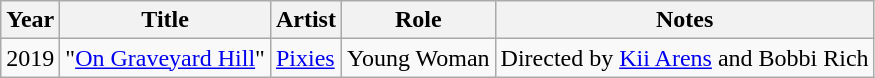<table class="wikitable sortable">
<tr>
<th>Year</th>
<th>Title</th>
<th>Artist</th>
<th>Role</th>
<th class="unsortable">Notes</th>
</tr>
<tr>
<td>2019</td>
<td>"<a href='#'>On Graveyard Hill</a>"</td>
<td><a href='#'>Pixies</a></td>
<td>Young Woman</td>
<td>Directed by <a href='#'>Kii Arens</a> and Bobbi Rich</td>
</tr>
</table>
